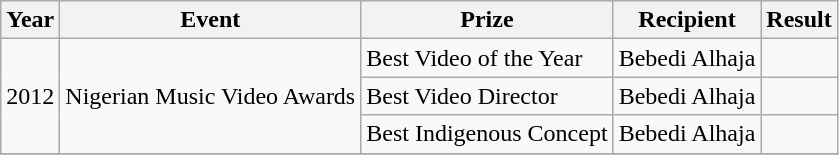<table class ="wikitable">
<tr>
<th>Year</th>
<th>Event</th>
<th>Prize</th>
<th>Recipient</th>
<th>Result</th>
</tr>
<tr>
<td rowspan="3">2012</td>
<td rowspan="3">Nigerian Music Video Awards</td>
<td>Best Video of the Year</td>
<td>Bebedi Alhaja</td>
<td></td>
</tr>
<tr>
<td>Best Video Director</td>
<td>Bebedi Alhaja</td>
<td></td>
</tr>
<tr>
<td>Best Indigenous Concept</td>
<td>Bebedi Alhaja</td>
<td></td>
</tr>
<tr>
</tr>
</table>
